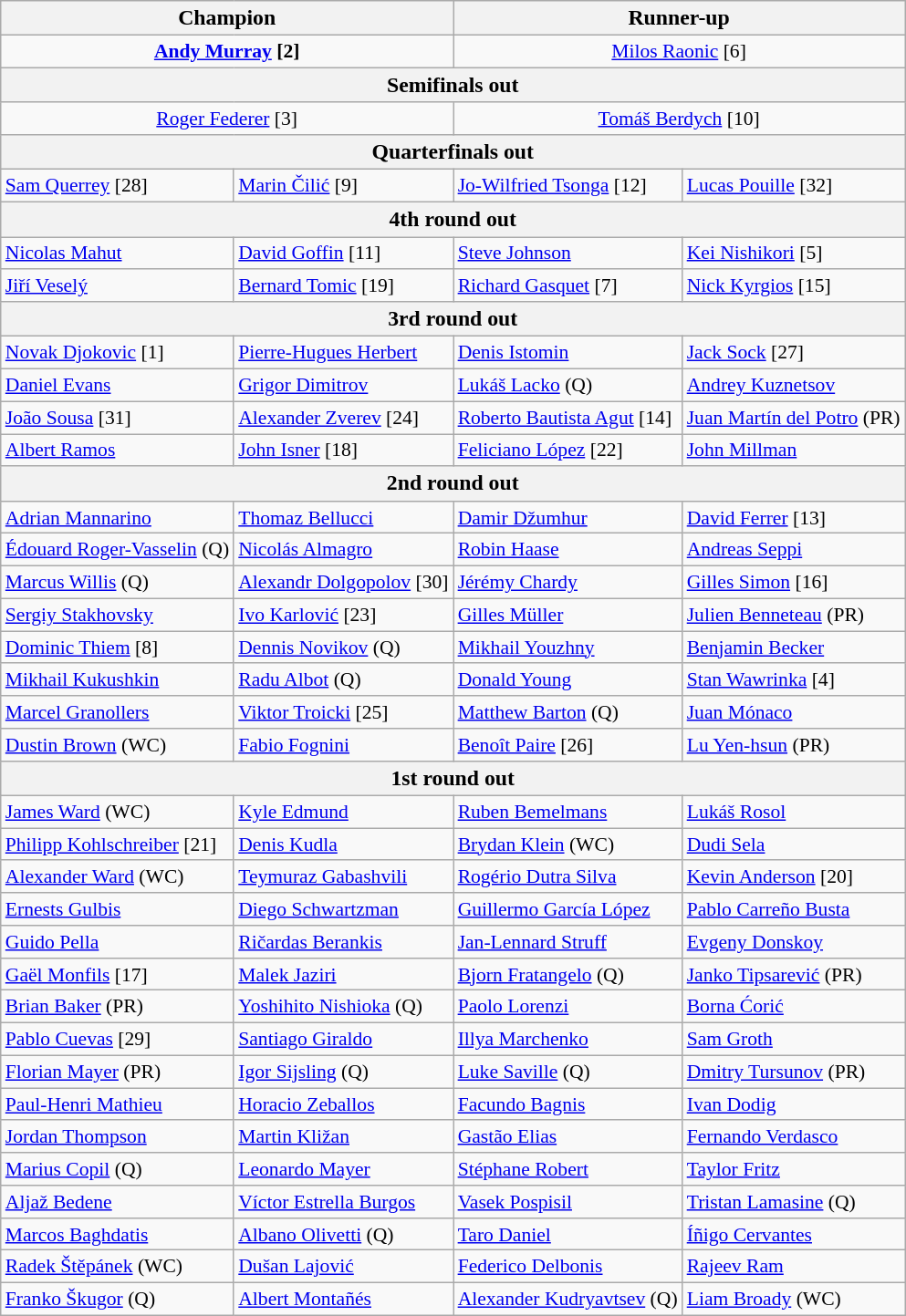<table class="wikitable collapsible collapsed" style="font-size:90%">
<tr style="font-size:110%">
<th colspan="2">Champion</th>
<th colspan="2">Runner-up</th>
</tr>
<tr style="text-align:center;">
<td colspan="2"> <strong><a href='#'>Andy Murray</a> [2]</strong></td>
<td colspan="2"> <a href='#'>Milos Raonic</a> [6]</td>
</tr>
<tr style="font-size:110%">
<th colspan="4">Semifinals out</th>
</tr>
<tr style="text-align:center;">
<td colspan="2"> <a href='#'>Roger Federer</a> [3]</td>
<td colspan="2"> <a href='#'>Tomáš Berdych</a> [10]</td>
</tr>
<tr style="font-size:110%">
<th colspan="4">Quarterfinals out</th>
</tr>
<tr>
<td> <a href='#'>Sam Querrey</a> [28]</td>
<td> <a href='#'>Marin Čilić</a> [9]</td>
<td> <a href='#'>Jo-Wilfried Tsonga</a> [12]</td>
<td> <a href='#'>Lucas Pouille</a> [32]</td>
</tr>
<tr style="font-size:110%">
<th colspan="4">4th round out</th>
</tr>
<tr>
<td> <a href='#'>Nicolas Mahut</a></td>
<td> <a href='#'>David Goffin</a> [11]</td>
<td> <a href='#'>Steve Johnson</a></td>
<td> <a href='#'>Kei Nishikori</a> [5]</td>
</tr>
<tr>
<td> <a href='#'>Jiří Veselý</a></td>
<td> <a href='#'>Bernard Tomic</a> [19]</td>
<td> <a href='#'>Richard Gasquet</a> [7]</td>
<td> <a href='#'>Nick Kyrgios</a> [15]</td>
</tr>
<tr style="font-size:110%">
<th colspan="4">3rd round out</th>
</tr>
<tr>
<td> <a href='#'>Novak Djokovic</a> [1]</td>
<td> <a href='#'>Pierre-Hugues Herbert</a></td>
<td> <a href='#'>Denis Istomin</a></td>
<td> <a href='#'>Jack Sock</a> [27]</td>
</tr>
<tr>
<td> <a href='#'>Daniel Evans</a></td>
<td> <a href='#'>Grigor Dimitrov</a></td>
<td> <a href='#'>Lukáš Lacko</a> (Q)</td>
<td> <a href='#'>Andrey Kuznetsov</a></td>
</tr>
<tr>
<td> <a href='#'>João Sousa</a> [31]</td>
<td> <a href='#'>Alexander Zverev</a> [24]</td>
<td> <a href='#'>Roberto Bautista Agut</a> [14]</td>
<td> <a href='#'>Juan Martín del Potro</a> (PR)</td>
</tr>
<tr>
<td> <a href='#'>Albert Ramos</a></td>
<td> <a href='#'>John Isner</a> [18]</td>
<td> <a href='#'>Feliciano López</a> [22]</td>
<td> <a href='#'>John Millman</a></td>
</tr>
<tr style="font-size:110%">
<th colspan="4">2nd round out</th>
</tr>
<tr>
<td> <a href='#'>Adrian Mannarino</a></td>
<td> <a href='#'>Thomaz Bellucci</a></td>
<td> <a href='#'>Damir Džumhur</a></td>
<td> <a href='#'>David Ferrer</a> [13]</td>
</tr>
<tr>
<td> <a href='#'>Édouard Roger-Vasselin</a> (Q)</td>
<td> <a href='#'>Nicolás Almagro</a></td>
<td> <a href='#'>Robin Haase</a></td>
<td> <a href='#'>Andreas Seppi</a></td>
</tr>
<tr>
<td> <a href='#'>Marcus Willis</a> (Q)</td>
<td> <a href='#'>Alexandr Dolgopolov</a> [30]</td>
<td> <a href='#'>Jérémy Chardy</a></td>
<td> <a href='#'>Gilles Simon</a> [16]</td>
</tr>
<tr>
<td> <a href='#'>Sergiy Stakhovsky</a></td>
<td> <a href='#'>Ivo Karlović</a> [23]</td>
<td> <a href='#'>Gilles Müller</a></td>
<td> <a href='#'>Julien Benneteau</a> (PR)</td>
</tr>
<tr>
<td> <a href='#'>Dominic Thiem</a> [8]</td>
<td> <a href='#'>Dennis Novikov</a> (Q)</td>
<td> <a href='#'>Mikhail Youzhny</a></td>
<td> <a href='#'>Benjamin Becker</a></td>
</tr>
<tr>
<td> <a href='#'>Mikhail Kukushkin</a></td>
<td> <a href='#'>Radu Albot</a> (Q)</td>
<td> <a href='#'>Donald Young</a></td>
<td> <a href='#'>Stan Wawrinka</a> [4]</td>
</tr>
<tr>
<td> <a href='#'>Marcel Granollers</a></td>
<td> <a href='#'>Viktor Troicki</a> [25]</td>
<td> <a href='#'>Matthew Barton</a> (Q)</td>
<td> <a href='#'>Juan Mónaco</a></td>
</tr>
<tr>
<td> <a href='#'>Dustin Brown</a> (WC)</td>
<td> <a href='#'>Fabio Fognini</a></td>
<td> <a href='#'>Benoît Paire</a> [26]</td>
<td> <a href='#'>Lu Yen-hsun</a> (PR)</td>
</tr>
<tr style="font-size:110%">
<th colspan="4">1st round out</th>
</tr>
<tr>
<td> <a href='#'>James Ward</a> (WC)</td>
<td> <a href='#'>Kyle Edmund</a></td>
<td> <a href='#'>Ruben Bemelmans</a></td>
<td> <a href='#'>Lukáš Rosol</a></td>
</tr>
<tr>
<td> <a href='#'>Philipp Kohlschreiber</a> [21]</td>
<td> <a href='#'>Denis Kudla</a></td>
<td> <a href='#'>Brydan Klein</a> (WC)</td>
<td> <a href='#'>Dudi Sela</a></td>
</tr>
<tr>
<td> <a href='#'>Alexander Ward</a> (WC)</td>
<td> <a href='#'>Teymuraz Gabashvili</a></td>
<td> <a href='#'>Rogério Dutra Silva</a></td>
<td> <a href='#'>Kevin Anderson</a> [20]</td>
</tr>
<tr>
<td> <a href='#'>Ernests Gulbis</a></td>
<td> <a href='#'>Diego Schwartzman</a></td>
<td> <a href='#'>Guillermo García López</a></td>
<td> <a href='#'>Pablo Carreño Busta</a></td>
</tr>
<tr>
<td> <a href='#'>Guido Pella</a></td>
<td> <a href='#'>Ričardas Berankis</a></td>
<td> <a href='#'>Jan-Lennard Struff</a></td>
<td> <a href='#'>Evgeny Donskoy</a></td>
</tr>
<tr>
<td> <a href='#'>Gaël Monfils</a> [17]</td>
<td> <a href='#'>Malek Jaziri</a></td>
<td> <a href='#'>Bjorn Fratangelo</a> (Q)</td>
<td> <a href='#'>Janko Tipsarević</a> (PR)</td>
</tr>
<tr>
<td> <a href='#'>Brian Baker</a> (PR)</td>
<td> <a href='#'>Yoshihito Nishioka</a> (Q)</td>
<td> <a href='#'>Paolo Lorenzi</a></td>
<td> <a href='#'>Borna Ćorić</a></td>
</tr>
<tr>
<td> <a href='#'>Pablo Cuevas</a> [29]</td>
<td> <a href='#'>Santiago Giraldo</a></td>
<td> <a href='#'>Illya Marchenko</a></td>
<td> <a href='#'>Sam Groth</a></td>
</tr>
<tr>
<td> <a href='#'>Florian Mayer</a> (PR)</td>
<td> <a href='#'>Igor Sijsling</a> (Q)</td>
<td> <a href='#'>Luke Saville</a> (Q)</td>
<td> <a href='#'>Dmitry Tursunov</a> (PR)</td>
</tr>
<tr>
<td> <a href='#'>Paul-Henri Mathieu</a></td>
<td> <a href='#'>Horacio Zeballos</a></td>
<td> <a href='#'>Facundo Bagnis</a></td>
<td> <a href='#'>Ivan Dodig</a></td>
</tr>
<tr>
<td> <a href='#'>Jordan Thompson</a></td>
<td> <a href='#'>Martin Kližan</a></td>
<td> <a href='#'>Gastão Elias</a></td>
<td> <a href='#'>Fernando Verdasco</a></td>
</tr>
<tr>
<td> <a href='#'>Marius Copil</a> (Q)</td>
<td> <a href='#'>Leonardo Mayer</a></td>
<td> <a href='#'>Stéphane Robert</a></td>
<td> <a href='#'>Taylor Fritz</a></td>
</tr>
<tr>
<td> <a href='#'>Aljaž Bedene</a></td>
<td> <a href='#'>Víctor Estrella Burgos</a></td>
<td> <a href='#'>Vasek Pospisil</a></td>
<td> <a href='#'>Tristan Lamasine</a> (Q)</td>
</tr>
<tr>
<td> <a href='#'>Marcos Baghdatis</a></td>
<td> <a href='#'>Albano Olivetti</a> (Q)</td>
<td> <a href='#'>Taro Daniel</a></td>
<td> <a href='#'>Íñigo Cervantes</a></td>
</tr>
<tr>
<td> <a href='#'>Radek Štěpánek</a> (WC)</td>
<td> <a href='#'>Dušan Lajović</a></td>
<td> <a href='#'>Federico Delbonis</a></td>
<td> <a href='#'>Rajeev Ram</a></td>
</tr>
<tr>
<td> <a href='#'>Franko Škugor</a> (Q)</td>
<td> <a href='#'>Albert Montañés</a></td>
<td> <a href='#'>Alexander Kudryavtsev</a> (Q)</td>
<td> <a href='#'>Liam Broady</a> (WC)</td>
</tr>
</table>
